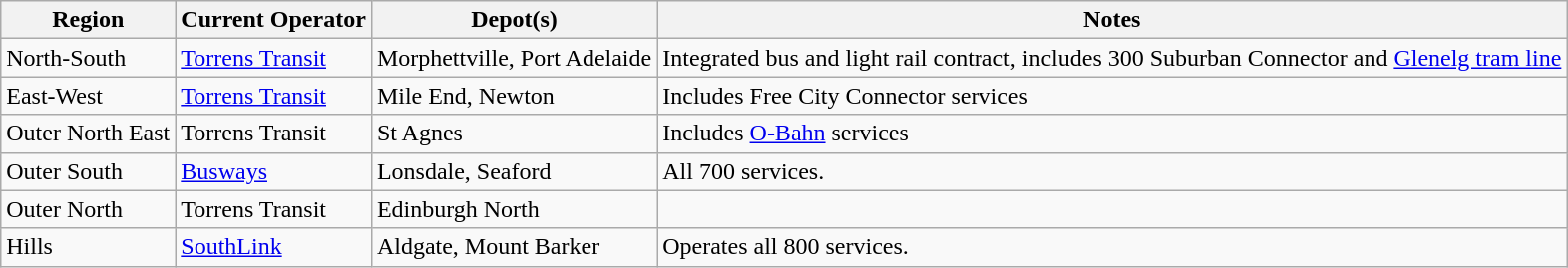<table class="wikitable">
<tr>
<th>Region</th>
<th>Current Operator</th>
<th>Depot(s)</th>
<th>Notes</th>
</tr>
<tr>
<td>North-South</td>
<td><a href='#'>Torrens Transit</a></td>
<td>Morphettville, Port Adelaide</td>
<td>Integrated bus and light rail contract, includes 300 Suburban Connector and <a href='#'>Glenelg tram line</a></td>
</tr>
<tr>
<td>East-West</td>
<td><a href='#'>Torrens Transit</a></td>
<td>Mile End, Newton</td>
<td>Includes Free City Connector services</td>
</tr>
<tr>
<td>Outer North East</td>
<td>Torrens Transit</td>
<td>St Agnes</td>
<td>Includes <a href='#'>O-Bahn</a> services</td>
</tr>
<tr>
<td>Outer South</td>
<td><a href='#'>Busways</a></td>
<td>Lonsdale, Seaford</td>
<td>All 700 services.</td>
</tr>
<tr>
<td>Outer North</td>
<td>Torrens Transit</td>
<td>Edinburgh North</td>
<td></td>
</tr>
<tr>
<td>Hills</td>
<td><a href='#'>SouthLink</a></td>
<td>Aldgate, Mount Barker</td>
<td>Operates all 800 services.</td>
</tr>
</table>
